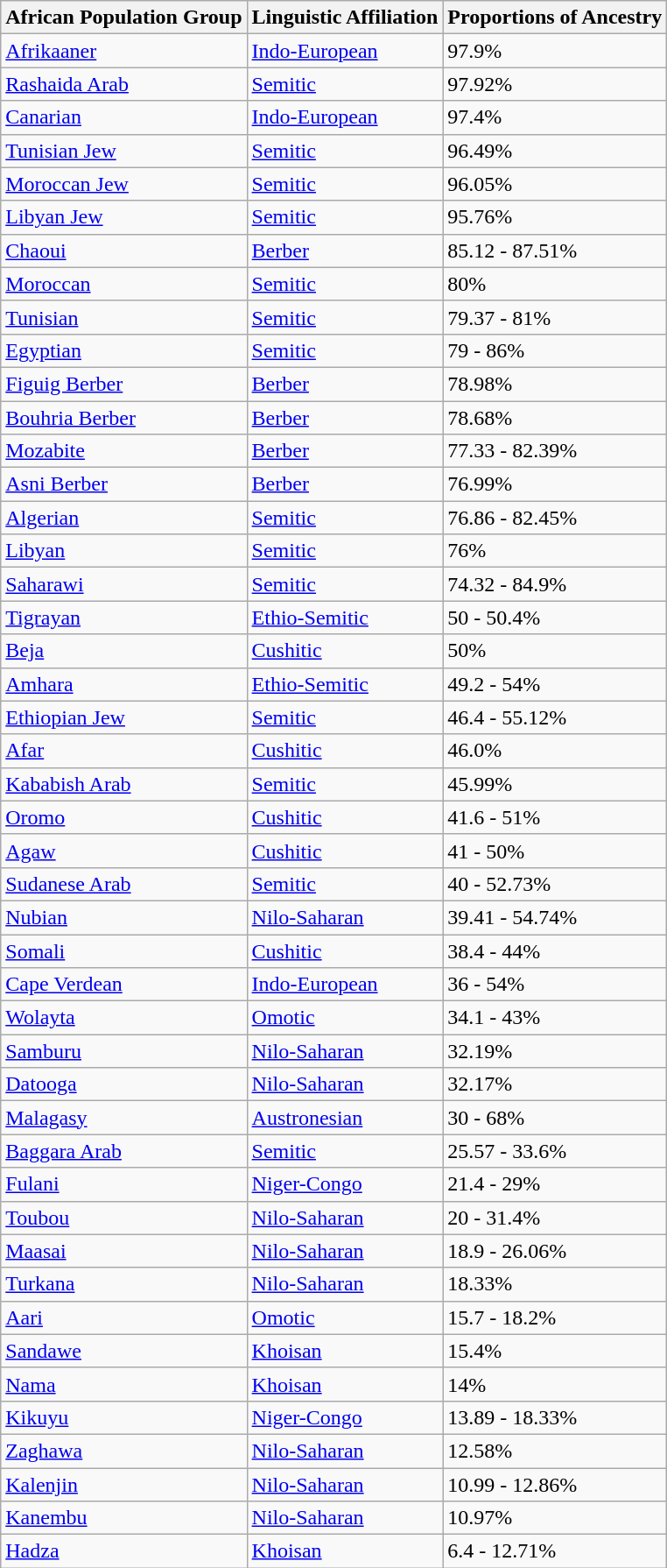<table class="wikitable">
<tr>
<th>African Population Group</th>
<th>Linguistic Affiliation</th>
<th>Proportions of Ancestry</th>
</tr>
<tr>
<td><a href='#'>Afrikaaner</a></td>
<td><a href='#'>Indo-European</a></td>
<td>97.9%</td>
</tr>
<tr>
<td><a href='#'>Rashaida Arab</a></td>
<td><a href='#'>Semitic</a></td>
<td>97.92%</td>
</tr>
<tr>
<td><a href='#'>Canarian</a></td>
<td><a href='#'>Indo-European</a></td>
<td>97.4%</td>
</tr>
<tr>
<td><a href='#'>Tunisian Jew</a></td>
<td><a href='#'>Semitic</a></td>
<td>96.49%</td>
</tr>
<tr>
<td><a href='#'>Moroccan Jew</a></td>
<td><a href='#'>Semitic</a></td>
<td>96.05%</td>
</tr>
<tr>
<td><a href='#'>Libyan Jew</a></td>
<td><a href='#'>Semitic</a></td>
<td>95.76%</td>
</tr>
<tr>
<td><a href='#'>Chaoui</a></td>
<td><a href='#'>Berber</a></td>
<td>85.12 - 87.51%</td>
</tr>
<tr>
<td><a href='#'>Moroccan</a></td>
<td><a href='#'>Semitic</a></td>
<td>80%</td>
</tr>
<tr>
<td><a href='#'>Tunisian</a></td>
<td><a href='#'>Semitic</a></td>
<td>79.37 - 81%</td>
</tr>
<tr>
<td><a href='#'>Egyptian</a></td>
<td><a href='#'>Semitic</a></td>
<td>79 - 86%</td>
</tr>
<tr>
<td><a href='#'>Figuig Berber</a></td>
<td><a href='#'>Berber</a></td>
<td>78.98%</td>
</tr>
<tr>
<td><a href='#'>Bouhria Berber</a></td>
<td><a href='#'>Berber</a></td>
<td>78.68%</td>
</tr>
<tr>
<td><a href='#'>Mozabite</a></td>
<td><a href='#'>Berber</a></td>
<td>77.33 - 82.39%</td>
</tr>
<tr>
<td><a href='#'>Asni Berber</a></td>
<td><a href='#'>Berber</a></td>
<td>76.99%</td>
</tr>
<tr>
<td><a href='#'>Algerian</a></td>
<td><a href='#'>Semitic</a></td>
<td>76.86 - 82.45%</td>
</tr>
<tr>
<td><a href='#'>Libyan</a></td>
<td><a href='#'>Semitic</a></td>
<td>76%</td>
</tr>
<tr>
<td><a href='#'>Saharawi</a></td>
<td><a href='#'>Semitic</a></td>
<td>74.32 - 84.9%</td>
</tr>
<tr>
<td><a href='#'>Tigrayan</a></td>
<td><a href='#'>Ethio-Semitic</a></td>
<td>50 - 50.4%</td>
</tr>
<tr>
<td><a href='#'>Beja</a></td>
<td><a href='#'>Cushitic</a></td>
<td>50%</td>
</tr>
<tr>
<td><a href='#'>Amhara</a></td>
<td><a href='#'>Ethio-Semitic</a></td>
<td>49.2 - 54%</td>
</tr>
<tr>
<td><a href='#'>Ethiopian Jew</a></td>
<td><a href='#'>Semitic</a></td>
<td>46.4 - 55.12%</td>
</tr>
<tr>
<td><a href='#'>Afar</a></td>
<td><a href='#'>Cushitic</a></td>
<td>46.0%</td>
</tr>
<tr>
<td><a href='#'>Kababish Arab</a></td>
<td><a href='#'>Semitic</a></td>
<td>45.99%</td>
</tr>
<tr>
<td><a href='#'>Oromo</a></td>
<td><a href='#'>Cushitic</a></td>
<td>41.6 - 51%</td>
</tr>
<tr>
<td><a href='#'>Agaw</a></td>
<td><a href='#'>Cushitic</a></td>
<td>41 - 50%</td>
</tr>
<tr>
<td><a href='#'>Sudanese Arab</a></td>
<td><a href='#'>Semitic</a></td>
<td>40 - 52.73%</td>
</tr>
<tr>
<td><a href='#'>Nubian</a></td>
<td><a href='#'>Nilo-Saharan</a></td>
<td>39.41 - 54.74%</td>
</tr>
<tr>
<td><a href='#'>Somali</a></td>
<td><a href='#'>Cushitic</a></td>
<td>38.4 - 44%</td>
</tr>
<tr>
<td><a href='#'>Cape Verdean</a></td>
<td><a href='#'>Indo-European</a></td>
<td>36 - 54%</td>
</tr>
<tr>
<td><a href='#'>Wolayta</a></td>
<td><a href='#'>Omotic</a></td>
<td>34.1 - 43%</td>
</tr>
<tr>
<td><a href='#'>Samburu</a></td>
<td><a href='#'>Nilo-Saharan</a></td>
<td>32.19%</td>
</tr>
<tr>
<td><a href='#'>Datooga</a></td>
<td><a href='#'>Nilo-Saharan</a></td>
<td>32.17%</td>
</tr>
<tr>
<td><a href='#'>Malagasy</a></td>
<td><a href='#'>Austronesian</a></td>
<td>30 - 68%</td>
</tr>
<tr>
<td><a href='#'>Baggara Arab</a></td>
<td><a href='#'>Semitic</a></td>
<td>25.57 - 33.6%</td>
</tr>
<tr>
<td><a href='#'>Fulani</a></td>
<td><a href='#'>Niger-Congo</a></td>
<td>21.4 - 29%</td>
</tr>
<tr>
<td><a href='#'>Toubou</a></td>
<td><a href='#'>Nilo-Saharan</a></td>
<td>20 - 31.4%</td>
</tr>
<tr>
<td><a href='#'>Maasai</a></td>
<td><a href='#'>Nilo-Saharan</a></td>
<td>18.9 - 26.06%</td>
</tr>
<tr>
<td><a href='#'>Turkana</a></td>
<td><a href='#'>Nilo-Saharan</a></td>
<td>18.33%</td>
</tr>
<tr>
<td><a href='#'>Aari</a></td>
<td><a href='#'>Omotic</a></td>
<td>15.7 - 18.2%</td>
</tr>
<tr>
<td><a href='#'>Sandawe</a></td>
<td><a href='#'>Khoisan</a></td>
<td>15.4%</td>
</tr>
<tr>
<td><a href='#'>Nama</a></td>
<td><a href='#'>Khoisan</a></td>
<td>14%</td>
</tr>
<tr>
<td><a href='#'>Kikuyu</a></td>
<td><a href='#'>Niger-Congo</a></td>
<td>13.89 - 18.33%</td>
</tr>
<tr>
<td><a href='#'>Zaghawa</a></td>
<td><a href='#'>Nilo-Saharan</a></td>
<td>12.58%</td>
</tr>
<tr>
<td><a href='#'>Kalenjin</a></td>
<td><a href='#'>Nilo-Saharan</a></td>
<td>10.99 - 12.86%</td>
</tr>
<tr>
<td><a href='#'>Kanembu</a></td>
<td><a href='#'>Nilo-Saharan</a></td>
<td>10.97%</td>
</tr>
<tr>
<td><a href='#'>Hadza</a></td>
<td><a href='#'>Khoisan</a></td>
<td>6.4 - 12.71%</td>
</tr>
</table>
